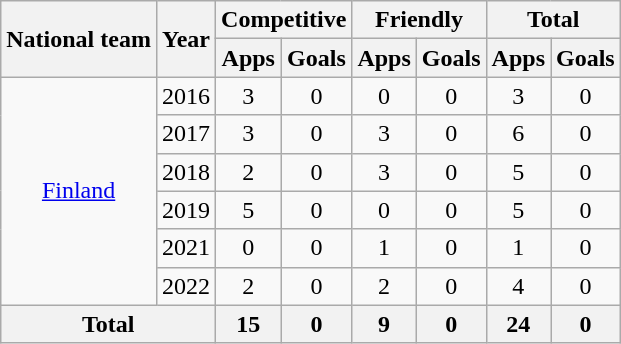<table class="wikitable" style="text-align:center">
<tr>
<th rowspan="2">National team</th>
<th rowspan="2">Year</th>
<th colspan="2">Competitive</th>
<th colspan="2">Friendly</th>
<th colspan="2">Total</th>
</tr>
<tr>
<th>Apps</th>
<th>Goals</th>
<th>Apps</th>
<th>Goals</th>
<th>Apps</th>
<th>Goals</th>
</tr>
<tr>
<td rowspan=6><a href='#'>Finland</a></td>
<td>2016</td>
<td>3</td>
<td>0</td>
<td>0</td>
<td>0</td>
<td>3</td>
<td>0</td>
</tr>
<tr>
<td>2017</td>
<td>3</td>
<td>0</td>
<td>3</td>
<td>0</td>
<td>6</td>
<td>0</td>
</tr>
<tr>
<td>2018</td>
<td>2</td>
<td>0</td>
<td>3</td>
<td>0</td>
<td>5</td>
<td>0</td>
</tr>
<tr>
<td>2019</td>
<td>5</td>
<td>0</td>
<td>0</td>
<td>0</td>
<td>5</td>
<td>0</td>
</tr>
<tr>
<td>2021</td>
<td>0</td>
<td>0</td>
<td>1</td>
<td>0</td>
<td>1</td>
<td>0</td>
</tr>
<tr>
<td>2022</td>
<td>2</td>
<td>0</td>
<td>2</td>
<td>0</td>
<td>4</td>
<td>0</td>
</tr>
<tr>
<th colspan=2>Total</th>
<th>15</th>
<th>0</th>
<th>9</th>
<th>0</th>
<th>24</th>
<th>0</th>
</tr>
</table>
